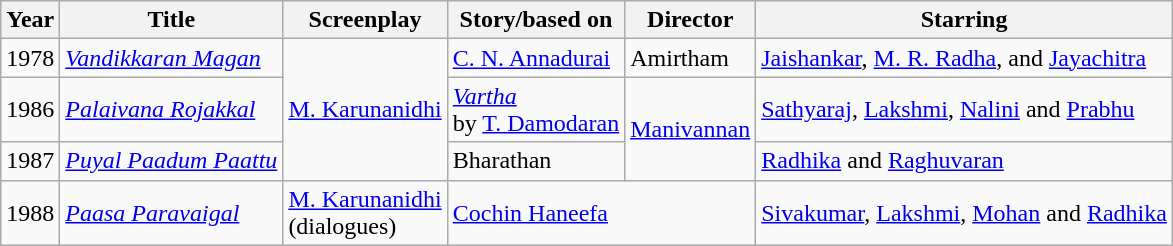<table class="wikitable">
<tr>
<th>Year</th>
<th>Title</th>
<th>Screenplay</th>
<th>Story/based on</th>
<th>Director</th>
<th>Starring</th>
</tr>
<tr>
<td>1978</td>
<td><em><a href='#'>Vandikkaran Magan</a></em></td>
<td rowspan="3"><a href='#'>M. Karunanidhi</a></td>
<td><a href='#'>C. N. Annadurai</a></td>
<td>Amirtham</td>
<td><a href='#'>Jaishankar</a>, <a href='#'>M. R. Radha</a>, and <a href='#'>Jayachitra</a></td>
</tr>
<tr>
<td>1986</td>
<td><em><a href='#'>Palaivana Rojakkal</a></em></td>
<td><em><a href='#'>Vartha</a></em><br>by <a href='#'>T. Damodaran</a></td>
<td rowspan="2"><a href='#'>Manivannan</a></td>
<td><a href='#'>Sathyaraj</a>, <a href='#'>Lakshmi</a>, <a href='#'>Nalini</a> and <a href='#'>Prabhu</a></td>
</tr>
<tr>
<td>1987</td>
<td><em><a href='#'>Puyal Paadum Paattu</a></em></td>
<td>Bharathan</td>
<td><a href='#'>Radhika</a> and <a href='#'>Raghuvaran</a></td>
</tr>
<tr>
<td>1988</td>
<td><em><a href='#'>Paasa Paravaigal</a></em></td>
<td><a href='#'>M. Karunanidhi</a><br>(dialogues)</td>
<td colspan="2"><a href='#'>Cochin Haneefa</a></td>
<td><a href='#'>Sivakumar</a>, <a href='#'>Lakshmi</a>, <a href='#'>Mohan</a> and <a href='#'>Radhika</a></td>
</tr>
</table>
